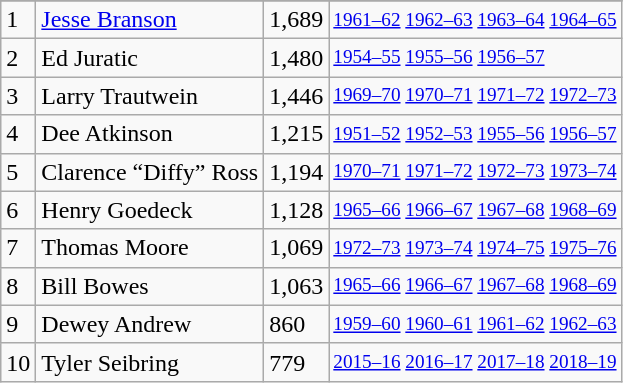<table class="wikitable">
<tr>
</tr>
<tr>
<td>1</td>
<td><a href='#'>Jesse Branson</a></td>
<td>1,689</td>
<td style="font-size:80%;"><a href='#'>1961–62</a> <a href='#'>1962–63</a> <a href='#'>1963–64</a> <a href='#'>1964–65</a></td>
</tr>
<tr>
<td>2</td>
<td>Ed Juratic</td>
<td>1,480</td>
<td style="font-size:80%;"><a href='#'>1954–55</a> <a href='#'>1955–56</a> <a href='#'>1956–57</a></td>
</tr>
<tr>
<td>3</td>
<td>Larry Trautwein</td>
<td>1,446</td>
<td style="font-size:80%;"><a href='#'>1969–70</a> <a href='#'>1970–71</a> <a href='#'>1971–72</a> <a href='#'>1972–73</a></td>
</tr>
<tr>
<td>4</td>
<td>Dee Atkinson</td>
<td>1,215</td>
<td style="font-size:80%;"><a href='#'>1951–52</a> <a href='#'>1952–53</a> <a href='#'>1955–56</a> <a href='#'>1956–57</a></td>
</tr>
<tr>
<td>5</td>
<td>Clarence “Diffy” Ross</td>
<td>1,194</td>
<td style="font-size:80%;"><a href='#'>1970–71</a> <a href='#'>1971–72</a> <a href='#'>1972–73</a> <a href='#'>1973–74</a></td>
</tr>
<tr>
<td>6</td>
<td>Henry Goedeck</td>
<td>1,128</td>
<td style="font-size:80%;"><a href='#'>1965–66</a> <a href='#'>1966–67</a> <a href='#'>1967–68</a> <a href='#'>1968–69</a></td>
</tr>
<tr>
<td>7</td>
<td>Thomas Moore</td>
<td>1,069</td>
<td style="font-size:80%;"><a href='#'>1972–73</a> <a href='#'>1973–74</a> <a href='#'>1974–75</a> <a href='#'>1975–76</a></td>
</tr>
<tr>
<td>8</td>
<td>Bill Bowes</td>
<td>1,063</td>
<td style="font-size:80%;"><a href='#'>1965–66</a> <a href='#'>1966–67</a> <a href='#'>1967–68</a> <a href='#'>1968–69</a></td>
</tr>
<tr>
<td>9</td>
<td>Dewey Andrew</td>
<td>860</td>
<td style="font-size:80%;"><a href='#'>1959–60</a> <a href='#'>1960–61</a> <a href='#'>1961–62</a> <a href='#'>1962–63</a></td>
</tr>
<tr>
<td>10</td>
<td>Tyler Seibring</td>
<td>779</td>
<td style="font-size:80%;"><a href='#'>2015–16</a> <a href='#'>2016–17</a> <a href='#'>2017–18</a> <a href='#'>2018–19</a></td>
</tr>
</table>
